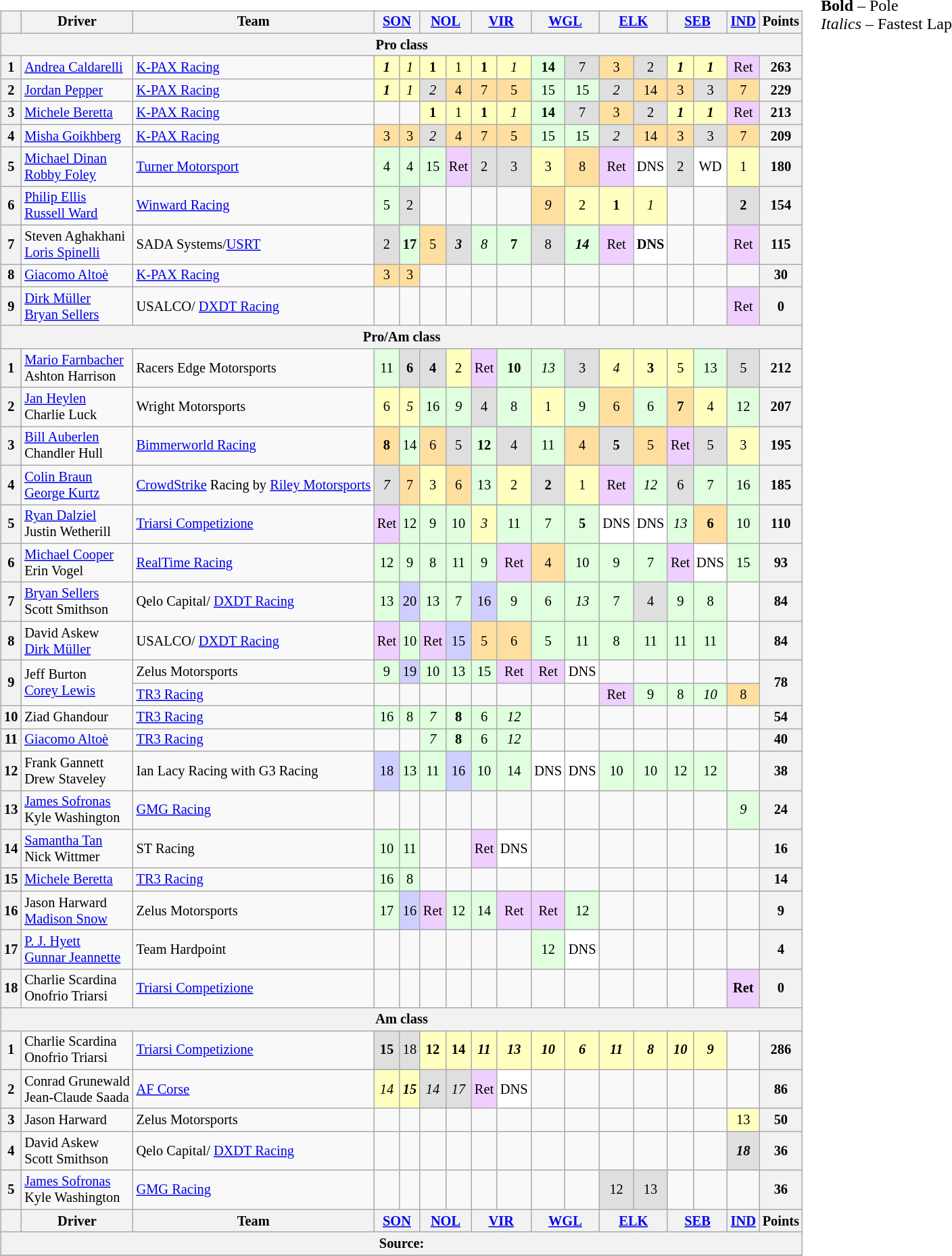<table>
<tr>
<td valign="top"><br><table class="wikitable" style="font-size: 85%; text-align:center;">
<tr>
<th></th>
<th>Driver</th>
<th>Team</th>
<th colspan=2><a href='#'>SON</a></th>
<th colspan=2><a href='#'>NOL</a></th>
<th colspan=2><a href='#'>VIR</a></th>
<th colspan=2><a href='#'>WGL</a></th>
<th colspan=2><a href='#'>ELK</a></th>
<th colspan=2><a href='#'>SEB</a></th>
<th><a href='#'>IND</a></th>
<th>Points</th>
</tr>
<tr>
<th colspan=17>Pro class</th>
</tr>
<tr>
<th>1</th>
<td align=left> <a href='#'>Andrea Caldarelli</a></td>
<td align=left> <a href='#'>K-PAX Racing</a></td>
<td style="background:#FFFFBF;"><strong><em>1</em></strong></td>
<td style="background:#FFFFBF;"><em>1</em></td>
<td style="background:#FFFFBF;"><strong>1</strong></td>
<td style="background:#FFFFBF;">1</td>
<td style="background:#FFFFBF;"><strong>1</strong></td>
<td style="background:#FFFFBF;"><em>1</em></td>
<td style="background:#DFFFDF;"><strong>14</strong></td>
<td style="background:#DFDFDF;">7</td>
<td style="background:#FFDF9F;">3</td>
<td style="background:#DFDFDF;">2</td>
<td style="background:#FFFFBF;"><strong><em>1</em></strong></td>
<td style="background:#FFFFBF;"><strong><em>1</em></strong></td>
<td style="background:#EFCFFF;">Ret</td>
<th>263</th>
</tr>
<tr>
<th>2</th>
<td align=left> <a href='#'>Jordan Pepper</a></td>
<td align=left> <a href='#'>K-PAX Racing</a></td>
<td style="background:#FFFFBF;"><strong><em>1</em></strong></td>
<td style="background:#FFFFBF;"><em>1</em></td>
<td style="background:#DFDFDF;"><em>2</em></td>
<td style="background:#FFDF9F;">4</td>
<td style="background:#FFDF9F;">7</td>
<td style="background:#FFDF9F;">5</td>
<td style="background:#DFFFDF;">15</td>
<td style="background:#DFFFDF;">15</td>
<td style="background:#DFDFDF;"><em>2</em></td>
<td style="background:#FFDF9F;">14</td>
<td style="background:#FFDF9F;">3</td>
<td style="background:#DFDFDF;">3</td>
<td style="background:#FFDF9F;">7</td>
<th>229</th>
</tr>
<tr>
<th>3</th>
<td align=left> <a href='#'>Michele Beretta</a></td>
<td align=left> <a href='#'>K-PAX Racing</a></td>
<td></td>
<td></td>
<td style="background:#FFFFBF;"><strong>1</strong></td>
<td style="background:#FFFFBF;">1</td>
<td style="background:#FFFFBF;"><strong>1</strong></td>
<td style="background:#FFFFBF;"><em>1</em></td>
<td style="background:#DFFFDF;"><strong>14</strong></td>
<td style="background:#DFDFDF;">7</td>
<td style="background:#FFDF9F;">3</td>
<td style="background:#DFDFDF;">2</td>
<td style="background:#FFFFBF;"><strong><em>1</em></strong></td>
<td style="background:#FFFFBF;"><strong><em>1</em></strong></td>
<td style="background:#EFCFFF;">Ret</td>
<th>213</th>
</tr>
<tr>
<th>4</th>
<td align=left> <a href='#'>Misha Goikhberg</a></td>
<td align=left> <a href='#'>K-PAX Racing</a></td>
<td style="background:#FFDF9F;">3</td>
<td style="background:#FFDF9F;">3</td>
<td style="background:#DFDFDF;"><em>2</em></td>
<td style="background:#FFDF9F;">4</td>
<td style="background:#FFDF9F;">7</td>
<td style="background:#FFDF9F;">5</td>
<td style="background:#DFFFDF;">15</td>
<td style="background:#DFFFDF;">15</td>
<td style="background:#DFDFDF;"><em>2</em></td>
<td style="background:#FFDF9F;">14</td>
<td style="background:#FFDF9F;">3</td>
<td style="background:#DFDFDF;">3</td>
<td style="background:#FFDF9F;">7</td>
<th>209</th>
</tr>
<tr>
<th>5</th>
<td align="left"> <a href='#'>Michael Dinan</a><br> <a href='#'>Robby Foley</a></td>
<td align="left"> <a href='#'>Turner Motorsport</a></td>
<td style="background:#DFFFDF;">4</td>
<td style="background:#DFFFDF;">4</td>
<td style="background:#DFFFDF;">15</td>
<td style="background:#EFCFFF;">Ret</td>
<td style="background:#DFDFDF;">2</td>
<td style="background:#DFDFDF;">3</td>
<td style="background:#FFFFBF;">3</td>
<td style="background:#FFDF9F;">8</td>
<td style="background:#EFCFFF;">Ret</td>
<td style="background:#FFFFFF;">DNS</td>
<td style="background:#DFDFDF;">2</td>
<td style="background:#FFFFFF;">WD</td>
<td style="background:#FFFFBF;">1</td>
<th>180</th>
</tr>
<tr>
<th>6</th>
<td align="left"> <a href='#'>Philip Ellis</a><br> <a href='#'>Russell Ward</a></td>
<td align="left"> <a href='#'>Winward Racing</a></td>
<td style="background:#DFFFDF;">5</td>
<td style="background:#DFDFDF;">2</td>
<td></td>
<td></td>
<td></td>
<td></td>
<td style="background:#FFDF9F;"><em>9</em></td>
<td style="background:#FFFFBF;">2</td>
<td style="background:#FFFFBF;"><strong>1</strong></td>
<td style="background:#FFFFBF;"><em>1</em></td>
<td></td>
<td></td>
<td style="background:#DFDFDF;"><strong>2</strong></td>
<th>154</th>
</tr>
<tr>
<th>7</th>
<td align="left"> Steven Aghakhani<br> <a href='#'>Loris Spinelli</a></td>
<td align="left"> SADA Systems/<a href='#'>USRT</a></td>
<td style="background:#DFDFDF;">2</td>
<td style="background:#DFFFDF;"><strong>17</strong></td>
<td style="background:#FFDF9F;">5</td>
<td style="background:#DFDFDF;"><strong><em>3</em></strong></td>
<td style="background:#DFFFDF;"><em>8</em></td>
<td style="background:#DFFFDF;"><strong>7</strong></td>
<td style="background:#DFDFDF;">8</td>
<td style="background:#DFFFDF;"><strong><em>14</em></strong></td>
<td style="background:#EFCFFF;">Ret</td>
<td style="background:#FFFFFF;"><strong>DNS</strong></td>
<td></td>
<td></td>
<td style="background:#EFCFFF;">Ret</td>
<th>115</th>
</tr>
<tr>
<th>8</th>
<td align=left> <a href='#'>Giacomo Altoè</a></td>
<td align=left> <a href='#'>K-PAX Racing</a></td>
<td style="background:#FFDF9F;">3</td>
<td style="background:#FFDF9F;">3</td>
<td></td>
<td></td>
<td></td>
<td></td>
<td></td>
<td></td>
<td></td>
<td></td>
<td></td>
<td></td>
<td></td>
<th>30</th>
</tr>
<tr>
<th>9</th>
<td align=left> <a href='#'>Dirk Müller</a><br> <a href='#'>Bryan Sellers</a></td>
<td align=left> USALCO/ <a href='#'>DXDT Racing</a></td>
<td></td>
<td></td>
<td></td>
<td></td>
<td></td>
<td></td>
<td></td>
<td></td>
<td></td>
<td></td>
<td></td>
<td></td>
<td style="background:#EFCFFF;">Ret</td>
<th>0</th>
</tr>
<tr>
<th colspan="17">Pro/Am class</th>
</tr>
<tr>
<th>1</th>
<td align=left> <a href='#'>Mario Farnbacher</a><br> Ashton Harrison</td>
<td align=left> Racers Edge Motorsports</td>
<td style="background:#DFFFDF;">11</td>
<td style="background:#DFDFDF;"><strong>6</strong></td>
<td style="background:#DFDFDF;"><strong>4</strong></td>
<td style="background:#FFFFBF;">2</td>
<td style="background:#EFCFFF;">Ret</td>
<td style="background:#DFFFDF;"><strong>10</strong></td>
<td style="background:#DFFFDF;"><em>13</em></td>
<td style="background:#DFDFDF;">3</td>
<td style="background:#FFFFBF;"><em>4</em></td>
<td style="background:#FFFFBF;"><strong>3</strong></td>
<td style="background:#FFFFBF;">5</td>
<td style="background:#DFFFDF;">13</td>
<td style="background:#DFDFDF;">5</td>
<th>212</th>
</tr>
<tr>
<th>2</th>
<td align="left"> <a href='#'>Jan Heylen</a><br> Charlie Luck</td>
<td align="left"> Wright Motorsports</td>
<td style="background:#FFFFBF;">6</td>
<td style="background:#FFFFBF;"><em>5</em></td>
<td style="background:#DFFFDF;">16</td>
<td style="background:#DFFFDF;"><em>9</em></td>
<td style="background:#DFDFDF;">4</td>
<td style="background:#DFFFDF;">8</td>
<td style="background:#FFFFBF;">1</td>
<td style="background:#DFFFDF;">9</td>
<td style="background:#FFDF9F;">6</td>
<td style="background:#DFFFDF;">6</td>
<td style="background:#FFDF9F;"><strong>7</strong></td>
<td style="background:#FFFFBF;">4</td>
<td style="background:#DFFFDF;">12</td>
<th>207</th>
</tr>
<tr>
<th>3</th>
<td align=left> <a href='#'>Bill Auberlen</a><br> Chandler Hull</td>
<td align=left> <a href='#'>Bimmerworld Racing</a></td>
<td style="background:#FFDF9F;"><strong>8</strong></td>
<td style="background:#DFFFDF;">14</td>
<td style="background:#FFDF9F;">6</td>
<td style="background:#DFDFDF;">5</td>
<td style="background:#DFFFDF;"><strong>12</strong></td>
<td style="background:#DFDFDF;">4</td>
<td style="background:#DFFFDF;">11</td>
<td style="background:#FFDF9F;">4</td>
<td style="background:#DFDFDF;"><strong>5</strong></td>
<td style="background:#FFDF9F;">5</td>
<td style="background:#EFCFFF;">Ret</td>
<td style="background:#DFDFDF;">5</td>
<td style="background:#FFFFBF;">3</td>
<th>195</th>
</tr>
<tr>
<th>4</th>
<td align="left"> <a href='#'>Colin Braun</a><br> <a href='#'>George Kurtz</a></td>
<td align="left"> <a href='#'>CrowdStrike</a> Racing by <a href='#'>Riley Motorsports</a></td>
<td style="background:#DFDFDF;"><em>7</em></td>
<td style="background:#FFDF9F;">7</td>
<td style="background:#FFFFBF;">3</td>
<td style="background:#FFDF9F;">6</td>
<td style="background:#DFFFDF;">13</td>
<td style="background:#FFFFBF;">2</td>
<td style="background:#DFDFDF;"><strong>2</strong></td>
<td style="background:#FFFFBF;">1</td>
<td style="background:#EFCFFF;">Ret</td>
<td style="background:#DFFFDF;"><em>12</em></td>
<td style="background:#DFDFDF;">6</td>
<td style="background:#DFFFDF;">7</td>
<td style="background:#DFFFDF;">16</td>
<th>185</th>
</tr>
<tr>
<th>5</th>
<td align=left> <a href='#'>Ryan Dalziel</a><br> Justin Wetherill</td>
<td align=left> <a href='#'>Triarsi Competizione</a></td>
<td style="background:#EFCFFF;">Ret</td>
<td style="background:#DFFFDF;">12</td>
<td style="background:#DFFFDF;">9</td>
<td style="background:#DFFFDF;">10</td>
<td style="background:#FFFFBF;"><em>3</em></td>
<td style="background:#DFFFDF;">11</td>
<td style="background:#DFFFDF;">7</td>
<td style="background:#DFFFDF;"><strong>5</strong></td>
<td style="background:#FFFFFF;">DNS</td>
<td style="background:#FFFFFF;">DNS</td>
<td style="background:#DFFFDF;"><em>13</em></td>
<td style="background:#FFDF9F;"><strong>6</strong></td>
<td style="background:#DFFFDF;">10</td>
<th>110</th>
</tr>
<tr>
<th>6</th>
<td align="left"> <a href='#'>Michael Cooper</a><br> Erin Vogel</td>
<td align="left"> <a href='#'>RealTime Racing</a></td>
<td style="background:#DFFFDF;">12</td>
<td style="background:#DFFFDF;">9</td>
<td style="background:#DFFFDF;">8</td>
<td style="background:#DFFFDF;">11</td>
<td style="background:#DFFFDF;">9</td>
<td style="background:#EFCFFF;">Ret</td>
<td style="background:#FFDF9F;">4</td>
<td style="background:#DFFFDF;">10</td>
<td style="background:#DFFFDF;">9</td>
<td style="background:#DFFFDF;">7</td>
<td style="background:#EFCFFF;">Ret</td>
<td style="background:#FFFFFF;">DNS</td>
<td style="background:#DFFFDF;">15</td>
<th>93</th>
</tr>
<tr>
<th>7</th>
<td align=left> <a href='#'>Bryan Sellers</a><br> Scott Smithson</td>
<td align=left> Qelo Capital/ <a href='#'>DXDT Racing</a></td>
<td style="background:#DFFFDF;">13</td>
<td style="background:#CFCFFF;">20</td>
<td style="background:#DFFFDF;">13</td>
<td style="background:#DFFFDF;">7</td>
<td style="background:#CFCFFF;">16</td>
<td style="background:#DFFFDF;">9</td>
<td style="background:#DFFFDF;">6</td>
<td style="background:#DFFFDF;"><em>13</em></td>
<td style="background:#DFFFDF;">7</td>
<td style="background:#DFDFDF;">4</td>
<td style="background:#DFFFDF;">9</td>
<td style="background:#DFFFDF;">8</td>
<td></td>
<th>84</th>
</tr>
<tr>
<th>8</th>
<td align="left"> David Askew<br> <a href='#'>Dirk Müller</a></td>
<td align="left"> USALCO/ <a href='#'>DXDT Racing</a></td>
<td style="background:#EFCFFF;">Ret</td>
<td style="background:#DFFFDF;">10</td>
<td style="background:#EFCFFF;">Ret</td>
<td style="background:#CFCFFF;">15</td>
<td style="background:#FFDF9F;">5</td>
<td style="background:#FFDF9F;">6</td>
<td style="background:#DFFFDF;">5</td>
<td style="background:#DFFFDF;">11</td>
<td style="background:#DFFFDF;">8</td>
<td style="background:#DFFFDF;">11</td>
<td style="background:#DFFFDF;">11</td>
<td style="background:#DFFFDF;">11</td>
<td></td>
<th>84</th>
</tr>
<tr>
<th rowspan="2">9</th>
<td rowspan="2" align="left"> Jeff Burton<br> <a href='#'>Corey Lewis</a></td>
<td align="left"> Zelus Motorsports</td>
<td style="background:#DFFFDF;">9</td>
<td style="background:#CFCFFF;">19</td>
<td style="background:#DFFFDF;">10</td>
<td style="background:#DFFFDF;">13</td>
<td style="background:#DFFFDF;">15</td>
<td style="background:#EFCFFF;">Ret</td>
<td style="background:#EFCFFF;">Ret</td>
<td style="background:#FFFFFF;">DNS</td>
<td></td>
<td></td>
<td></td>
<td></td>
<td></td>
<th rowspan="2">78</th>
</tr>
<tr>
<td align="left"> <a href='#'>TR3 Racing</a></td>
<td></td>
<td></td>
<td></td>
<td></td>
<td></td>
<td></td>
<td></td>
<td></td>
<td style="background:#EFCFFF;">Ret</td>
<td style="background:#DFFFDF;">9</td>
<td style="background:#DFFFDF;">8</td>
<td style="background:#DFFFDF;"><em>10</em></td>
<td style="background:#FFDF9F;">8</td>
</tr>
<tr>
<th>10</th>
<td align="left"> Ziad Ghandour</td>
<td align="left"> <a href='#'>TR3 Racing</a></td>
<td style="background:#DFFFDF;">16</td>
<td style="background:#DFFFDF;">8</td>
<td style="background:#DFFFDF;"><em>7</em></td>
<td style="background:#DFFFDF;"><strong>8</strong></td>
<td style="background:#DFFFDF;">6</td>
<td style="background:#DFFFDF;"><em>12</em></td>
<td></td>
<td></td>
<td></td>
<td></td>
<td></td>
<td></td>
<td></td>
<th>54</th>
</tr>
<tr>
<th>11</th>
<td align="left"> <a href='#'>Giacomo Altoè</a></td>
<td align="left"> <a href='#'>TR3 Racing</a></td>
<td></td>
<td></td>
<td style="background:#DFFFDF;"><em>7</em></td>
<td style="background:#DFFFDF;"><strong>8</strong></td>
<td style="background:#DFFFDF;">6</td>
<td style="background:#DFFFDF;"><em>12</em></td>
<td></td>
<td></td>
<td></td>
<td></td>
<td></td>
<td></td>
<td></td>
<th>40</th>
</tr>
<tr>
<th>12</th>
<td align="left"> Frank Gannett<br> Drew Staveley</td>
<td align="left"> Ian Lacy Racing with G3 Racing</td>
<td style="background:#CFCFFF;">18</td>
<td style="background:#DFFFDF;">13</td>
<td style="background:#DFFFDF;">11</td>
<td style="background:#CFCFFF;">16</td>
<td style="background:#DFFFDF;">10</td>
<td style="background:#DFFFDF;">14</td>
<td style="background:#FFFFFF;">DNS</td>
<td style="background:#FFFFFF;">DNS</td>
<td style="background:#DFFFDF;">10</td>
<td style="background:#DFFFDF;">10</td>
<td style="background:#DFFFDF;">12</td>
<td style="background:#DFFFDF;">12</td>
<td></td>
<th>38</th>
</tr>
<tr>
<th>13</th>
<td align=left> <a href='#'>James Sofronas</a><br> Kyle Washington</td>
<td align=left> <a href='#'>GMG Racing</a></td>
<td></td>
<td></td>
<td></td>
<td></td>
<td></td>
<td></td>
<td></td>
<td></td>
<td></td>
<td></td>
<td></td>
<td></td>
<td style="background:#DFFFDF;"><em>9</em></td>
<th>24</th>
</tr>
<tr>
<th>14</th>
<td align="left"> <a href='#'>Samantha Tan</a><br> Nick Wittmer</td>
<td align="left"> ST Racing</td>
<td style="background:#DFFFDF;">10</td>
<td style="background:#DFFFDF;">11</td>
<td></td>
<td></td>
<td style="background:#EFCFFF;">Ret</td>
<td style="background:#FFFFFF;">DNS</td>
<td></td>
<td></td>
<td></td>
<td></td>
<td></td>
<td></td>
<td></td>
<th>16</th>
</tr>
<tr>
<th>15</th>
<td align="left"> <a href='#'>Michele Beretta</a></td>
<td align="left"> <a href='#'>TR3 Racing</a></td>
<td style="background:#DFFFDF;">16</td>
<td style="background:#DFFFDF;">8</td>
<td></td>
<td></td>
<td></td>
<td></td>
<td></td>
<td></td>
<td></td>
<td></td>
<td></td>
<td></td>
<td></td>
<th>14</th>
</tr>
<tr>
<th>16</th>
<td align="left"> Jason Harward<br> <a href='#'>Madison Snow</a></td>
<td align="left"> Zelus Motorsports</td>
<td style="background:#DFFFDF;">17</td>
<td style="background:#CFCFFF;">16</td>
<td style="background:#EFCFFF;">Ret</td>
<td style="background:#DFFFDF;">12</td>
<td style="background:#DFFFDF;">14</td>
<td style="background:#EFCFFF;">Ret</td>
<td style="background:#EFCFFF;">Ret</td>
<td style="background:#DFFFDF;">12</td>
<td></td>
<td></td>
<td></td>
<td></td>
<td></td>
<th>9</th>
</tr>
<tr>
<th>17</th>
<td align="left"> <a href='#'>P. J. Hyett</a><br> <a href='#'>Gunnar Jeannette</a></td>
<td align="left"> Team Hardpoint</td>
<td></td>
<td></td>
<td></td>
<td></td>
<td></td>
<td></td>
<td style="background:#DFFFDF;">12</td>
<td style="background:#FFFFFF;">DNS</td>
<td></td>
<td></td>
<td></td>
<td></td>
<td></td>
<th>4</th>
</tr>
<tr>
<th>18</th>
<td align=left> Charlie Scardina<br> Onofrio Triarsi</td>
<td align=left> <a href='#'>Triarsi Competizione</a></td>
<td></td>
<td></td>
<td></td>
<td></td>
<td></td>
<td></td>
<td></td>
<td></td>
<td></td>
<td></td>
<td></td>
<td></td>
<td style="background:#EFCFFF;"><strong>Ret</strong></td>
<th>0</th>
</tr>
<tr>
<th colspan=17>Am class</th>
</tr>
<tr>
<th>1</th>
<td align=left> Charlie Scardina<br> Onofrio Triarsi</td>
<td align=left> <a href='#'>Triarsi Competizione</a></td>
<td style="background:#DFDFDF;"><strong>15</strong></td>
<td style="background:#DFDFDF;">18</td>
<td style="background:#FFFFBF;"><strong>12</strong></td>
<td style="background:#FFFFBF;"><strong>14</strong></td>
<td style="background:#FFFFBF;"><strong><em>11</em></strong></td>
<td style="background:#FFFFBF;"><strong><em>13</em></strong></td>
<td style="background:#FFFFBF;"><strong><em>10</em></strong></td>
<td style="background:#FFFFBF;"><strong><em>6</em></strong></td>
<td style="background:#FFFFBF;"><strong><em>11</em></strong></td>
<td style="background:#FFFFBF;"><strong><em>8</em></strong></td>
<td style="background:#FFFFBF;"><strong><em>10</em></strong></td>
<td style="background:#FFFFBF;"><strong><em>9</em></strong></td>
<td></td>
<th>286</th>
</tr>
<tr>
<th>2</th>
<td align=left> Conrad Grunewald<br> Jean-Claude Saada</td>
<td align=left> <a href='#'>AF Corse</a></td>
<td style="background:#FFFFBF;"><em>14</em></td>
<td style="background:#FFFFBF;"><strong><em>15</em></strong></td>
<td style="background:#DFDFDF;"><em>14</em></td>
<td style="background:#DFDFDF;"><em>17</em></td>
<td style="background:#EFCFFF;">Ret</td>
<td style="background:#FFFFFF;">DNS</td>
<td></td>
<td></td>
<td></td>
<td></td>
<td></td>
<td></td>
<td></td>
<th>86</th>
</tr>
<tr>
<th>3</th>
<td align=left> Jason Harward</td>
<td align=left> Zelus Motorsports</td>
<td></td>
<td></td>
<td></td>
<td></td>
<td></td>
<td></td>
<td></td>
<td></td>
<td></td>
<td></td>
<td></td>
<td></td>
<td style="background:#FFFFBF;">13</td>
<th>50</th>
</tr>
<tr>
<th>4</th>
<td align=left> David Askew<br> Scott Smithson</td>
<td align=left> Qelo Capital/ <a href='#'>DXDT Racing</a></td>
<td></td>
<td></td>
<td></td>
<td></td>
<td></td>
<td></td>
<td></td>
<td></td>
<td></td>
<td></td>
<td></td>
<td></td>
<td style="background:#DFDFDF;"><strong><em>18</em></strong></td>
<th>36</th>
</tr>
<tr>
<th>5</th>
<td align="left"> <a href='#'>James Sofronas</a><br> Kyle Washington</td>
<td align="left"> <a href='#'>GMG Racing</a></td>
<td></td>
<td></td>
<td></td>
<td></td>
<td></td>
<td></td>
<td></td>
<td></td>
<td style="background:#DFDFDF;">12</td>
<td style="background:#DFDFDF;">13</td>
<td></td>
<td></td>
<td></td>
<th>36</th>
</tr>
<tr>
<th></th>
<th>Driver</th>
<th>Team</th>
<th colspan=2><a href='#'>SON</a></th>
<th colspan=2><a href='#'>NOL</a></th>
<th colspan=2><a href='#'>VIR</a></th>
<th colspan=2><a href='#'>WGL</a></th>
<th colspan=2><a href='#'>ELK</a></th>
<th colspan=2><a href='#'>SEB</a></th>
<th><a href='#'>IND</a></th>
<th>Points</th>
</tr>
<tr>
<th colspan="17">Source: </th>
</tr>
<tr>
</tr>
</table>
</td>
<td valign="top"><br>
<span><strong>Bold</strong> – Pole<br>
<em>Italics</em> – Fastest Lap</span></td>
</tr>
</table>
